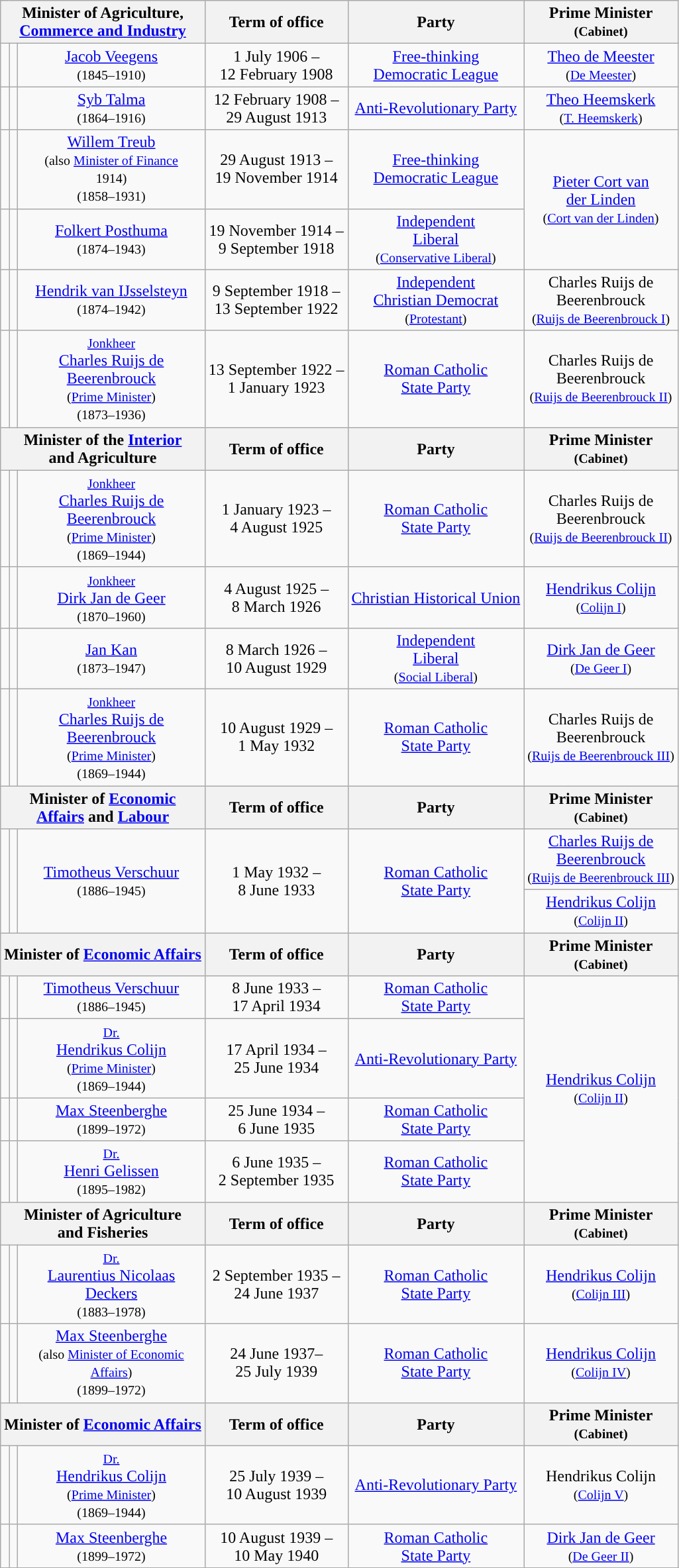<table class="wikitable" style="text-align:center">
<tr>
<th colspan=3>Minister of Agriculture, <br> <a href='#'>Commerce and Industry</a></th>
<th>Term of office</th>
<th>Party</th>
<th>Prime Minister <br> <small>(Cabinet)</small></th>
</tr>
<tr>
<td style="background:"></td>
<td></td>
<td><a href='#'>Jacob Veegens</a> <br> <small>(1845–1910)</small></td>
<td>1 July 1906 – <br> 12 February 1908</td>
<td><a href='#'>Free-thinking <br> Democratic League</a></td>
<td><a href='#'>Theo de Meester</a> <br> <small>(<a href='#'>De Meester</a>)</small> <br></td>
</tr>
<tr>
<td style="background:"></td>
<td></td>
<td><a href='#'>Syb Talma</a> <br> <small>(1864–1916)</small></td>
<td>12 February 1908 – <br> 29 August 1913</td>
<td><a href='#'>Anti-Revolutionary Party</a></td>
<td><a href='#'>Theo Heemskerk</a> <br> <small>(<a href='#'>T. Heemskerk</a>)</small> <br></td>
</tr>
<tr>
<td style="background:"></td>
<td></td>
<td><a href='#'>Willem Treub</a> <br> <small>(also <a href='#'>Minister of Finance</a> <br> 1914)</small> <br> <small>(1858–1931)</small></td>
<td>29 August 1913 – <br> 19 November 1914 <br> </td>
<td><a href='#'>Free-thinking <br> Democratic League</a></td>
<td rowspan=2><a href='#'>Pieter Cort van <br> der Linden</a> <br> <small>(<a href='#'>Cort van der Linden</a>)</small> <br></td>
</tr>
<tr>
<td style="background:"></td>
<td></td>
<td><a href='#'>Folkert Posthuma</a> <br> <small>(1874–1943)</small></td>
<td>19 November 1914 – <br> 9 September 1918</td>
<td><a href='#'>Independent <br> Liberal</a> <br> <small>(<a href='#'>Conservative Liberal</a>)</small></td>
</tr>
<tr>
<td style="background:"></td>
<td></td>
<td><a href='#'>Hendrik van IJsselsteyn</a> <br> <small>(1874–1942)</small></td>
<td>9 September 1918 – <br> 13 September 1922 <br> </td>
<td><a href='#'>Independent <br> Christian Democrat</a> <br> <small>(<a href='#'>Protestant</a>)</small></td>
<td rowspan=2>Charles Ruijs de <br> Beerenbrouck <br> <small>(<a href='#'>Ruijs de Beerenbrouck I</a>)</small> <br></td>
</tr>
<tr>
<td rowspan=2 style="background:"></td>
<td rowspan=2></td>
<td rowspan=2><small><a href='#'>Jonkheer</a></small> <br> <a href='#'>Charles Ruijs de <br> Beerenbrouck</a> <br> <small>(<a href='#'>Prime Minister</a>)</small> <br> <small>(1873–1936)</small></td>
<td rowspan=2>13 September 1922 – <br> 1 January 1923 <br> </td>
<td rowspan=2><a href='#'>Roman Catholic <br> State Party</a></td>
</tr>
<tr>
<td>Charles Ruijs de <br> Beerenbrouck <br> <small>(<a href='#'>Ruijs de Beerenbrouck II</a>)</small> <br></td>
</tr>
<tr>
<th colspan=3>Minister of the <a href='#'>Interior</a> <br> and Agriculture</th>
<th>Term of office</th>
<th>Party</th>
<th>Prime Minister <br> <small>(Cabinet)</small></th>
</tr>
<tr>
<td style="background:"></td>
<td></td>
<td><small><a href='#'>Jonkheer</a></small> <br> <a href='#'>Charles Ruijs de <br> Beerenbrouck</a> <br> <small>(<a href='#'>Prime Minister</a>)</small> <br> <small>(1869–1944)</small></td>
<td>1 January 1923 – <br> 4 August 1925</td>
<td><a href='#'>Roman Catholic <br> State Party</a></td>
<td>Charles Ruijs de <br> Beerenbrouck <br> <small>(<a href='#'>Ruijs de Beerenbrouck II</a>)</small> <br></td>
</tr>
<tr>
<td style="background:"></td>
<td></td>
<td><small><a href='#'>Jonkheer</a></small> <br> <a href='#'>Dirk Jan de Geer</a> <br> <small>(1870–1960)</small></td>
<td>4 August 1925 – <br> 8 March 1926</td>
<td><a href='#'>Christian Historical Union</a></td>
<td><a href='#'>Hendrikus Colijn</a> <br> <small>(<a href='#'>Colijn I</a>)</small> <br></td>
</tr>
<tr>
<td style="background:"></td>
<td></td>
<td><a href='#'>Jan Kan</a> <br> <small>(1873–1947)</small></td>
<td>8 March 1926 – <br> 10 August 1929</td>
<td><a href='#'>Independent <br> Liberal</a> <br> <small>(<a href='#'>Social Liberal</a>)</small></td>
<td><a href='#'>Dirk Jan de Geer</a> <br> <small>(<a href='#'>De Geer I</a>)</small> <br></td>
</tr>
<tr>
<td style="background:"></td>
<td></td>
<td><small><a href='#'>Jonkheer</a></small> <br> <a href='#'>Charles Ruijs de <br> Beerenbrouck</a> <br> <small>(<a href='#'>Prime Minister</a>)</small> <br> <small>(1869–1944)</small></td>
<td>10 August 1929 – <br> 1 May 1932</td>
<td><a href='#'>Roman Catholic <br> State Party</a></td>
<td>Charles Ruijs de <br> Beerenbrouck <br> <small>(<a href='#'>Ruijs de Beerenbrouck III</a>)</small> <br></td>
</tr>
<tr>
<th colspan=3>Minister of <a href='#'>Economic <br> Affairs</a> and <a href='#'>Labour</a></th>
<th>Term of office</th>
<th>Party</th>
<th>Prime Minister <br> <small>(Cabinet)</small></th>
</tr>
<tr>
<td rowspan=2 style="background:"></td>
<td rowspan=2></td>
<td rowspan=2><a href='#'>Timotheus Verschuur</a> <br> <small>(1886–1945)</small></td>
<td rowspan=2>1 May 1932 – <br> 8 June 1933</td>
<td rowspan=2><a href='#'>Roman Catholic <br> State Party</a></td>
<td><a href='#'>Charles Ruijs de <br> Beerenbrouck</a> <br> <small>(<a href='#'>Ruijs de Beerenbrouck III</a>)</small> <br></td>
</tr>
<tr>
<td><a href='#'>Hendrikus Colijn</a> <br> <small>(<a href='#'>Colijn II</a>)</small> <br></td>
</tr>
<tr>
<th colspan=3>Minister of <a href='#'>Economic Affairs</a></th>
<th>Term of office</th>
<th>Party</th>
<th>Prime Minister <br> <small>(Cabinet)</small></th>
</tr>
<tr>
<td style="background:"></td>
<td></td>
<td><a href='#'>Timotheus Verschuur</a> <br> <small>(1886–1945)</small></td>
<td>8 June 1933 – <br> 17 April 1934 <br> </td>
<td><a href='#'>Roman Catholic <br> State Party</a></td>
<td rowspan=4><a href='#'>Hendrikus Colijn</a> <br> <small>(<a href='#'>Colijn II</a>)</small> <br></td>
</tr>
<tr>
<td style="background:"></td>
<td></td>
<td><small><a href='#'>Dr.</a></small> <br> <a href='#'>Hendrikus Colijn</a> <br> <small>(<a href='#'>Prime Minister</a>)</small> <br> <small>(1869–1944)</small></td>
<td>17 April 1934 – <br> 25 June 1934 <br> </td>
<td><a href='#'>Anti-Revolutionary Party</a></td>
</tr>
<tr>
<td style="background:"></td>
<td></td>
<td><a href='#'>Max Steenberghe</a> <br> <small>(1899–1972)</small></td>
<td>25 June 1934 – <br> 6 June 1935 <br> </td>
<td><a href='#'>Roman Catholic <br> State Party</a></td>
</tr>
<tr>
<td style="background:"></td>
<td></td>
<td><small><a href='#'>Dr.</a></small> <br> <a href='#'>Henri Gelissen</a> <br> <small>(1895–1982)</small></td>
<td>6 June 1935 – <br> 2 September 1935</td>
<td><a href='#'>Roman Catholic <br> State Party</a></td>
</tr>
<tr>
<th colspan=3>Minister of Agriculture <br> and Fisheries</th>
<th>Term of office</th>
<th>Party</th>
<th>Prime Minister <br> <small>(Cabinet)</small></th>
</tr>
<tr>
<td style="background:"></td>
<td></td>
<td><small><a href='#'>Dr.</a></small> <br> <a href='#'>Laurentius Nicolaas <br> Deckers</a> <br> <small>(1883–1978)</small></td>
<td>2 September 1935 – <br> 24 June 1937</td>
<td><a href='#'>Roman Catholic <br> State Party</a></td>
<td><a href='#'>Hendrikus Colijn</a> <br> <small>(<a href='#'>Colijn III</a>)</small> <br></td>
</tr>
<tr>
<td style="background:"></td>
<td></td>
<td><a href='#'>Max Steenberghe</a> <br> <small>(also <a href='#'>Minister of Economic <br> Affairs</a>)</small> <br> <small>(1899–1972)</small></td>
<td>24 June 1937– <br> 25 July 1939</td>
<td><a href='#'>Roman Catholic <br> State Party</a></td>
<td><a href='#'>Hendrikus Colijn</a> <br> <small>(<a href='#'>Colijn IV</a>)</small> <br></td>
</tr>
<tr>
<th colspan=3>Minister of <a href='#'>Economic Affairs</a></th>
<th>Term of office</th>
<th>Party</th>
<th>Prime Minister <br> <small>(Cabinet)</small></th>
</tr>
<tr>
<td style="background:"></td>
<td></td>
<td><small><a href='#'>Dr.</a></small> <br> <a href='#'>Hendrikus Colijn</a> <br> <small>(<a href='#'>Prime Minister</a>)</small> <br> <small>(1869–1944)</small></td>
<td>25 July 1939 – <br> 10 August 1939</td>
<td><a href='#'>Anti-Revolutionary Party</a></td>
<td>Hendrikus Colijn <br> <small>(<a href='#'>Colijn V</a>)</small> <br></td>
</tr>
<tr>
<td style="background:"></td>
<td></td>
<td><a href='#'>Max Steenberghe</a> <br> <small>(1899–1972)</small></td>
<td>10 August 1939 – <br> 10 May 1940</td>
<td><a href='#'>Roman Catholic <br> State Party</a></td>
<td><a href='#'>Dirk Jan de Geer</a> <br> <small>(<a href='#'>De Geer II</a>)</small> <br></td>
</tr>
<tr>
</tr>
</table>
